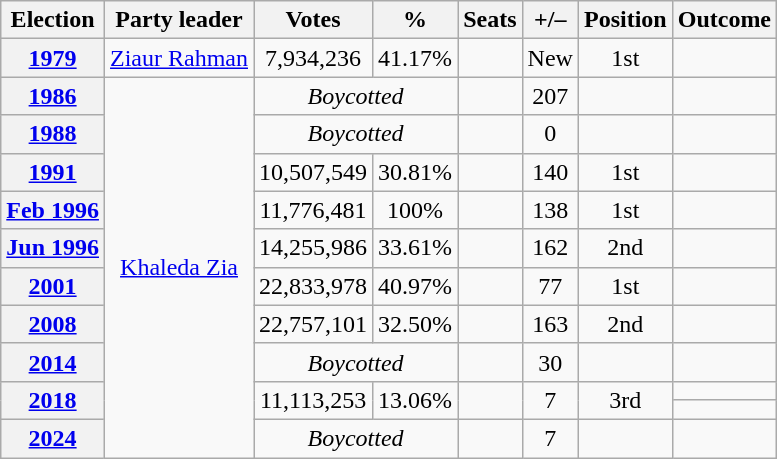<table class=wikitable style=text-align:center>
<tr>
<th>Election</th>
<th>Party leader</th>
<th>Votes</th>
<th>%</th>
<th>Seats</th>
<th>+/–</th>
<th>Position</th>
<th>Outcome</th>
</tr>
<tr>
<th><a href='#'>1979</a></th>
<td><a href='#'>Ziaur Rahman</a></td>
<td>7,934,236</td>
<td>41.17%</td>
<td></td>
<td>New</td>
<td> 1st</td>
<td></td>
</tr>
<tr>
<th><a href='#'>1986</a></th>
<td rowspan="11"><a href='#'>Khaleda Zia</a></td>
<td colspan="2"><em>Boycotted</em></td>
<td></td>
<td> 207</td>
<td></td>
<td></td>
</tr>
<tr>
<th><a href='#'>1988</a></th>
<td colspan="2"><em>Boycotted</em></td>
<td></td>
<td> 0</td>
<td></td>
<td></td>
</tr>
<tr>
<th><a href='#'>1991</a></th>
<td>10,507,549</td>
<td>30.81%</td>
<td></td>
<td> 140</td>
<td> 1st</td>
<td></td>
</tr>
<tr>
<th><a href='#'>Feb 1996</a></th>
<td>11,776,481</td>
<td>100%</td>
<td></td>
<td> 138</td>
<td> 1st</td>
<td></td>
</tr>
<tr>
<th><a href='#'>Jun 1996</a></th>
<td>14,255,986</td>
<td>33.61%</td>
<td></td>
<td> 162</td>
<td> 2nd</td>
<td></td>
</tr>
<tr>
<th><a href='#'>2001</a></th>
<td>22,833,978</td>
<td>40.97%</td>
<td></td>
<td> 77</td>
<td> 1st</td>
<td></td>
</tr>
<tr>
<th><a href='#'>2008</a></th>
<td>22,757,101</td>
<td>32.50%</td>
<td></td>
<td> 163</td>
<td> 2nd</td>
<td></td>
</tr>
<tr>
<th><a href='#'>2014</a></th>
<td colspan="2"><em>Boycotted</em></td>
<td></td>
<td> 30</td>
<td></td>
<td></td>
</tr>
<tr>
<th rowspan="2"><a href='#'>2018</a></th>
<td rowspan="2">11,113,253</td>
<td rowspan="2">13.06%</td>
<td rowspan="2"></td>
<td rowspan="2"> 7</td>
<td rowspan="2"> 3rd</td>
<td></td>
</tr>
<tr>
<td></td>
</tr>
<tr>
<th><a href='#'>2024</a></th>
<td colspan="2"><em>Boycotted</em></td>
<td></td>
<td> 7</td>
<td></td>
<td></td>
</tr>
</table>
